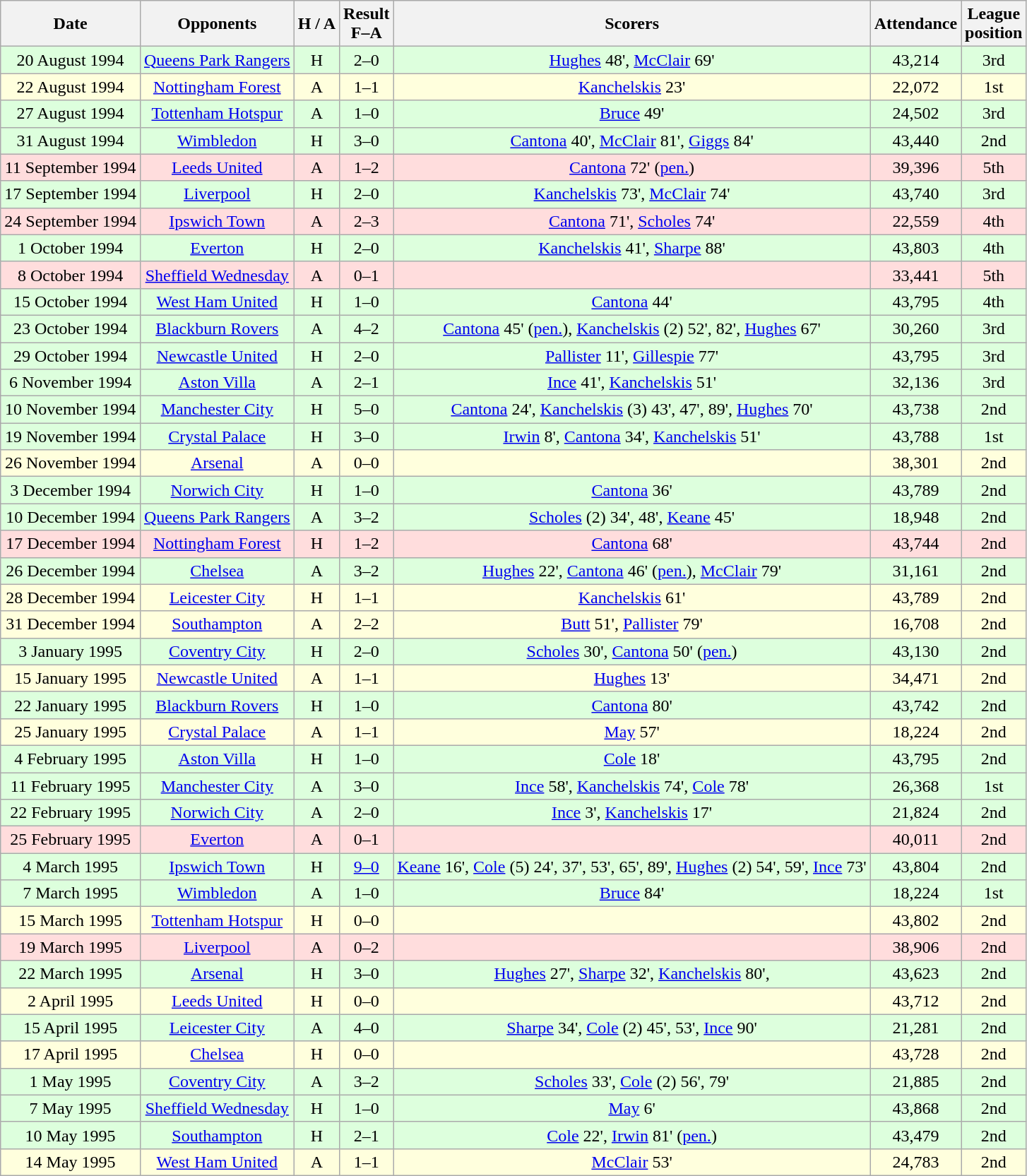<table class="wikitable" style="text-align:center">
<tr>
<th>Date</th>
<th>Opponents</th>
<th>H / A</th>
<th>Result<br>F–A</th>
<th>Scorers</th>
<th>Attendance</th>
<th>League<br>position</th>
</tr>
<tr bgcolor="#ddffdd">
<td>20 August 1994</td>
<td><a href='#'>Queens Park Rangers</a></td>
<td>H</td>
<td>2–0</td>
<td><a href='#'>Hughes</a> 48', <a href='#'>McClair</a> 69'</td>
<td>43,214</td>
<td>3rd</td>
</tr>
<tr bgcolor="#ffffdd">
<td>22 August 1994</td>
<td><a href='#'>Nottingham Forest</a></td>
<td>A</td>
<td>1–1</td>
<td><a href='#'>Kanchelskis</a> 23'</td>
<td>22,072</td>
<td>1st</td>
</tr>
<tr bgcolor="#ddffdd">
<td>27 August 1994</td>
<td><a href='#'>Tottenham Hotspur</a></td>
<td>A</td>
<td>1–0</td>
<td><a href='#'>Bruce</a> 49'</td>
<td>24,502</td>
<td>3rd</td>
</tr>
<tr bgcolor="#ddffdd">
<td>31 August 1994</td>
<td><a href='#'>Wimbledon</a></td>
<td>H</td>
<td>3–0</td>
<td><a href='#'>Cantona</a> 40', <a href='#'>McClair</a> 81', <a href='#'>Giggs</a> 84'</td>
<td>43,440</td>
<td>2nd</td>
</tr>
<tr bgcolor="#ffdddd">
<td>11 September 1994</td>
<td><a href='#'>Leeds United</a></td>
<td>A</td>
<td>1–2</td>
<td><a href='#'>Cantona</a> 72' (<a href='#'>pen.</a>)</td>
<td>39,396</td>
<td>5th</td>
</tr>
<tr bgcolor="#ddffdd">
<td>17 September 1994</td>
<td><a href='#'>Liverpool</a></td>
<td>H</td>
<td>2–0</td>
<td><a href='#'>Kanchelskis</a> 73', <a href='#'>McClair</a> 74'</td>
<td>43,740</td>
<td>3rd</td>
</tr>
<tr bgcolor="#ffdddd">
<td>24 September 1994</td>
<td><a href='#'>Ipswich Town</a></td>
<td>A</td>
<td>2–3</td>
<td><a href='#'>Cantona</a> 71', <a href='#'>Scholes</a> 74'</td>
<td>22,559</td>
<td>4th</td>
</tr>
<tr bgcolor="#ddffdd">
<td>1 October 1994</td>
<td><a href='#'>Everton</a></td>
<td>H</td>
<td>2–0</td>
<td><a href='#'>Kanchelskis</a> 41', <a href='#'>Sharpe</a> 88'</td>
<td>43,803</td>
<td>4th</td>
</tr>
<tr bgcolor="#ffdddd">
<td>8 October 1994</td>
<td><a href='#'>Sheffield Wednesday</a></td>
<td>A</td>
<td>0–1</td>
<td></td>
<td>33,441</td>
<td>5th</td>
</tr>
<tr bgcolor="#ddffdd">
<td>15 October 1994</td>
<td><a href='#'>West Ham United</a></td>
<td>H</td>
<td>1–0</td>
<td><a href='#'>Cantona</a> 44'</td>
<td>43,795</td>
<td>4th</td>
</tr>
<tr bgcolor="#ddffdd">
<td>23 October 1994</td>
<td><a href='#'>Blackburn Rovers</a></td>
<td>A</td>
<td>4–2</td>
<td><a href='#'>Cantona</a> 45' (<a href='#'>pen.</a>), <a href='#'>Kanchelskis</a> (2) 52', 82', <a href='#'>Hughes</a> 67'</td>
<td>30,260</td>
<td>3rd</td>
</tr>
<tr bgcolor="#ddffdd">
<td>29 October 1994</td>
<td><a href='#'>Newcastle United</a></td>
<td>H</td>
<td>2–0</td>
<td><a href='#'>Pallister</a> 11', <a href='#'>Gillespie</a> 77'</td>
<td>43,795</td>
<td>3rd</td>
</tr>
<tr bgcolor="#ddffdd">
<td>6 November 1994</td>
<td><a href='#'>Aston Villa</a></td>
<td>A</td>
<td>2–1</td>
<td><a href='#'>Ince</a> 41', <a href='#'>Kanchelskis</a> 51'</td>
<td>32,136</td>
<td>3rd</td>
</tr>
<tr bgcolor="#ddffdd">
<td>10 November 1994</td>
<td><a href='#'>Manchester City</a></td>
<td>H</td>
<td>5–0</td>
<td><a href='#'>Cantona</a> 24', <a href='#'>Kanchelskis</a> (3) 43', 47', 89', <a href='#'>Hughes</a> 70'</td>
<td>43,738</td>
<td>2nd</td>
</tr>
<tr bgcolor="#ddffdd">
<td>19 November 1994</td>
<td><a href='#'>Crystal Palace</a></td>
<td>H</td>
<td>3–0</td>
<td><a href='#'>Irwin</a> 8', <a href='#'>Cantona</a> 34', <a href='#'>Kanchelskis</a> 51'</td>
<td>43,788</td>
<td>1st</td>
</tr>
<tr bgcolor="#ffffdd">
<td>26 November 1994</td>
<td><a href='#'>Arsenal</a></td>
<td>A</td>
<td>0–0</td>
<td></td>
<td>38,301</td>
<td>2nd</td>
</tr>
<tr bgcolor="#ddffdd">
<td>3 December 1994</td>
<td><a href='#'>Norwich City</a></td>
<td>H</td>
<td>1–0</td>
<td><a href='#'>Cantona</a> 36'</td>
<td>43,789</td>
<td>2nd</td>
</tr>
<tr bgcolor="#ddffdd">
<td>10 December 1994</td>
<td><a href='#'>Queens Park Rangers</a></td>
<td>A</td>
<td>3–2</td>
<td><a href='#'>Scholes</a> (2) 34', 48', <a href='#'>Keane</a> 45'</td>
<td>18,948</td>
<td>2nd</td>
</tr>
<tr bgcolor="#ffdddd">
<td>17 December 1994</td>
<td><a href='#'>Nottingham Forest</a></td>
<td>H</td>
<td>1–2</td>
<td><a href='#'>Cantona</a> 68'</td>
<td>43,744</td>
<td>2nd</td>
</tr>
<tr bgcolor="#ddffdd">
<td>26 December 1994</td>
<td><a href='#'>Chelsea</a></td>
<td>A</td>
<td>3–2</td>
<td><a href='#'>Hughes</a> 22', <a href='#'>Cantona</a> 46' (<a href='#'>pen.</a>), <a href='#'>McClair</a> 79'</td>
<td>31,161</td>
<td>2nd</td>
</tr>
<tr bgcolor="#ffffdd">
<td>28 December 1994</td>
<td><a href='#'>Leicester City</a></td>
<td>H</td>
<td>1–1</td>
<td><a href='#'>Kanchelskis</a> 61'</td>
<td>43,789</td>
<td>2nd</td>
</tr>
<tr bgcolor="#ffffdd">
<td>31 December 1994</td>
<td><a href='#'>Southampton</a></td>
<td>A</td>
<td>2–2</td>
<td><a href='#'>Butt</a> 51', <a href='#'>Pallister</a> 79'</td>
<td>16,708</td>
<td>2nd</td>
</tr>
<tr bgcolor="#ddffdd">
<td>3 January 1995</td>
<td><a href='#'>Coventry City</a></td>
<td>H</td>
<td>2–0</td>
<td><a href='#'>Scholes</a> 30', <a href='#'>Cantona</a> 50' (<a href='#'>pen.</a>)</td>
<td>43,130</td>
<td>2nd</td>
</tr>
<tr bgcolor="#ffffdd">
<td>15 January 1995</td>
<td><a href='#'>Newcastle United</a></td>
<td>A</td>
<td>1–1</td>
<td><a href='#'>Hughes</a> 13'</td>
<td>34,471</td>
<td>2nd</td>
</tr>
<tr bgcolor="#ddffdd">
<td>22 January 1995</td>
<td><a href='#'>Blackburn Rovers</a></td>
<td>H</td>
<td>1–0</td>
<td><a href='#'>Cantona</a> 80'</td>
<td>43,742</td>
<td>2nd</td>
</tr>
<tr bgcolor="#ffffdd">
<td>25 January 1995</td>
<td><a href='#'>Crystal Palace</a></td>
<td>A</td>
<td>1–1</td>
<td><a href='#'>May</a> 57'</td>
<td>18,224</td>
<td>2nd</td>
</tr>
<tr bgcolor="#ddffdd">
<td>4 February 1995</td>
<td><a href='#'>Aston Villa</a></td>
<td>H</td>
<td>1–0</td>
<td><a href='#'>Cole</a> 18'</td>
<td>43,795</td>
<td>2nd</td>
</tr>
<tr bgcolor="#ddffdd">
<td>11 February 1995</td>
<td><a href='#'>Manchester City</a></td>
<td>A</td>
<td>3–0</td>
<td><a href='#'>Ince</a> 58', <a href='#'>Kanchelskis</a> 74', <a href='#'>Cole</a> 78'</td>
<td>26,368</td>
<td>1st</td>
</tr>
<tr bgcolor="#ddffdd">
<td>22 February 1995</td>
<td><a href='#'>Norwich City</a></td>
<td>A</td>
<td>2–0</td>
<td><a href='#'>Ince</a> 3', <a href='#'>Kanchelskis</a> 17'</td>
<td>21,824</td>
<td>2nd</td>
</tr>
<tr bgcolor="#ffdddd">
<td>25 February 1995</td>
<td><a href='#'>Everton</a></td>
<td>A</td>
<td>0–1</td>
<td></td>
<td>40,011</td>
<td>2nd</td>
</tr>
<tr bgcolor="#ddffdd">
<td>4 March 1995</td>
<td><a href='#'>Ipswich Town</a></td>
<td>H</td>
<td><a href='#'>9–0</a></td>
<td><a href='#'>Keane</a> 16', <a href='#'>Cole</a> (5) 24', 37', 53', 65', 89', <a href='#'>Hughes</a> (2) 54', 59', <a href='#'>Ince</a> 73'</td>
<td>43,804</td>
<td>2nd</td>
</tr>
<tr bgcolor="#ddffdd">
<td>7 March 1995</td>
<td><a href='#'>Wimbledon</a></td>
<td>A</td>
<td>1–0</td>
<td><a href='#'>Bruce</a> 84'</td>
<td>18,224</td>
<td>1st</td>
</tr>
<tr bgcolor="#ffffdd">
<td>15 March 1995</td>
<td><a href='#'>Tottenham Hotspur</a></td>
<td>H</td>
<td>0–0</td>
<td></td>
<td>43,802</td>
<td>2nd</td>
</tr>
<tr bgcolor="#ffdddd">
<td>19 March 1995</td>
<td><a href='#'>Liverpool</a></td>
<td>A</td>
<td>0–2</td>
<td></td>
<td>38,906</td>
<td>2nd</td>
</tr>
<tr bgcolor="#ddffdd">
<td>22 March 1995</td>
<td><a href='#'>Arsenal</a></td>
<td>H</td>
<td>3–0</td>
<td><a href='#'>Hughes</a> 27', <a href='#'>Sharpe</a> 32', <a href='#'>Kanchelskis</a> 80',</td>
<td>43,623</td>
<td>2nd</td>
</tr>
<tr bgcolor="#ffffdd">
<td>2 April 1995</td>
<td><a href='#'>Leeds United</a></td>
<td>H</td>
<td>0–0</td>
<td></td>
<td>43,712</td>
<td>2nd</td>
</tr>
<tr bgcolor="#ddffdd">
<td>15 April 1995</td>
<td><a href='#'>Leicester City</a></td>
<td>A</td>
<td>4–0</td>
<td><a href='#'>Sharpe</a> 34', <a href='#'>Cole</a> (2) 45', 53', <a href='#'>Ince</a> 90'</td>
<td>21,281</td>
<td>2nd</td>
</tr>
<tr bgcolor="#ffffdd">
<td>17 April 1995</td>
<td><a href='#'>Chelsea</a></td>
<td>H</td>
<td>0–0</td>
<td></td>
<td>43,728</td>
<td>2nd</td>
</tr>
<tr bgcolor="#ddffdd">
<td>1 May 1995</td>
<td><a href='#'>Coventry City</a></td>
<td>A</td>
<td>3–2</td>
<td><a href='#'>Scholes</a> 33', <a href='#'>Cole</a> (2) 56', 79'</td>
<td>21,885</td>
<td>2nd</td>
</tr>
<tr bgcolor="#ddffdd">
<td>7 May 1995</td>
<td><a href='#'>Sheffield Wednesday</a></td>
<td>H</td>
<td>1–0</td>
<td><a href='#'>May</a> 6'</td>
<td>43,868</td>
<td>2nd</td>
</tr>
<tr bgcolor="#ddffdd">
<td>10 May 1995</td>
<td><a href='#'>Southampton</a></td>
<td>H</td>
<td>2–1</td>
<td><a href='#'>Cole</a> 22', <a href='#'>Irwin</a> 81' (<a href='#'>pen.</a>)</td>
<td>43,479</td>
<td>2nd</td>
</tr>
<tr bgcolor="#ffffdd">
<td>14 May 1995</td>
<td><a href='#'>West Ham United</a></td>
<td>A</td>
<td>1–1</td>
<td><a href='#'>McClair</a> 53'</td>
<td>24,783</td>
<td>2nd</td>
</tr>
</table>
